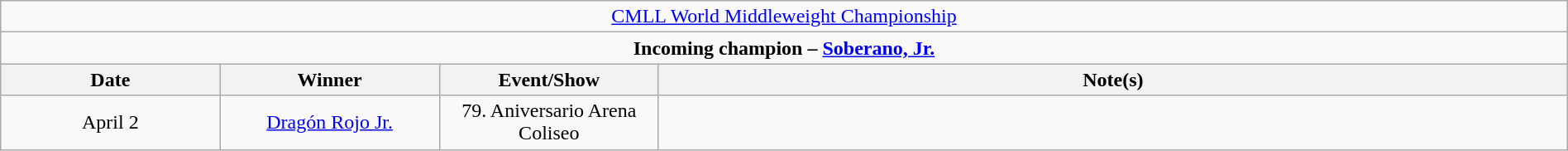<table class="wikitable" style="text-align:center; width:100%;">
<tr>
<td colspan="4" style="text-align: center;"><a href='#'>CMLL World Middleweight Championship</a></td>
</tr>
<tr>
<td colspan="4" style="text-align: center;"><strong>Incoming champion – <a href='#'>Soberano, Jr.</a></strong></td>
</tr>
<tr>
<th width=14%>Date</th>
<th width=14%>Winner</th>
<th width=14%>Event/Show</th>
<th width=58%>Note(s)</th>
</tr>
<tr>
<td>April 2</td>
<td><a href='#'>Dragón Rojo Jr.</a></td>
<td>79. Aniversario Arena Coliseo</td>
<td></td>
</tr>
</table>
